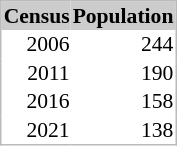<table cellpadding="1" style="float:right; margin:0 1em 1em 0; border:1px #bbb solid; border-collapse:collapse; font-size:90%;">
<tr bgcolor="#CCCCCC" style="text-align:center;">
<th>Census</th>
<th>Population</th>
</tr>
<tr style="text-align:right;">
<td>2006</td>
<td>244</td>
</tr>
<tr style="text-align:right;">
<td>2011</td>
<td>190</td>
</tr>
<tr style="text-align:right;">
<td>2016</td>
<td>158</td>
</tr>
<tr style="text-align:right;">
<td>2021</td>
<td>138</td>
</tr>
<tr style="text-align:right;">
</tr>
</table>
